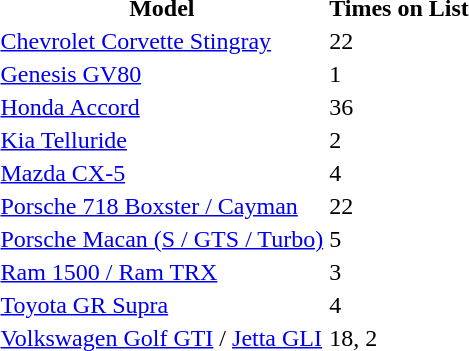<table>
<tr>
<th>Model</th>
<th>Times on List</th>
</tr>
<tr>
<td><a href='#'>Chevrolet Corvette Stingray</a></td>
<td>22</td>
</tr>
<tr>
<td><a href='#'>Genesis GV80</a></td>
<td>1</td>
</tr>
<tr>
<td><a href='#'>Honda Accord</a></td>
<td>36</td>
</tr>
<tr>
<td><a href='#'>Kia Telluride</a></td>
<td>2</td>
</tr>
<tr>
<td><a href='#'>Mazda CX-5</a></td>
<td>4</td>
</tr>
<tr>
<td><a href='#'>Porsche 718 Boxster / Cayman</a></td>
<td>22</td>
</tr>
<tr>
<td><a href='#'>Porsche Macan (S / GTS / Turbo)</a></td>
<td>5</td>
</tr>
<tr>
<td><a href='#'>Ram 1500 / Ram TRX</a></td>
<td>3</td>
</tr>
<tr>
<td><a href='#'>Toyota GR Supra</a></td>
<td>4</td>
</tr>
<tr>
<td><a href='#'>Volkswagen Golf GTI</a> / <a href='#'>Jetta GLI</a></td>
<td>18, 2</td>
</tr>
</table>
